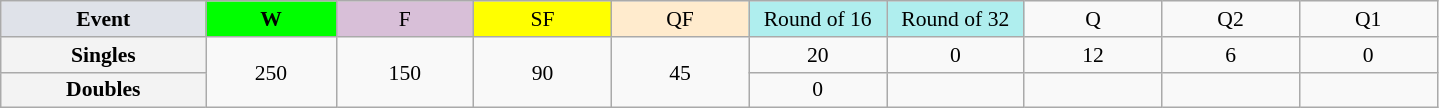<table class=wikitable style=font-size:90%;text-align:center>
<tr>
<td style="width:130px; background:#dfe2e9;"><strong>Event</strong></td>
<td style="width:80px; background:lime;"><strong>W</strong></td>
<td style="width:85px; background:thistle;">F</td>
<td style="width:85px; background:#ff0;">SF</td>
<td style="width:85px; background:#ffebcd;">QF</td>
<td style="width:85px; background:#afeeee;">Round of 16</td>
<td style="width:85px; background:#afeeee;">Round of 32</td>
<td width=85>Q</td>
<td width=85>Q2</td>
<td width=85>Q1</td>
</tr>
<tr>
<th style="background:#f3f3f3;">Singles</th>
<td rowspan=2>250</td>
<td rowspan=2>150</td>
<td rowspan=2>90</td>
<td rowspan=2>45</td>
<td>20</td>
<td>0</td>
<td>12</td>
<td>6</td>
<td>0</td>
</tr>
<tr>
<th style="background:#f3f3f3;">Doubles</th>
<td>0</td>
<td></td>
<td></td>
<td></td>
<td></td>
</tr>
</table>
